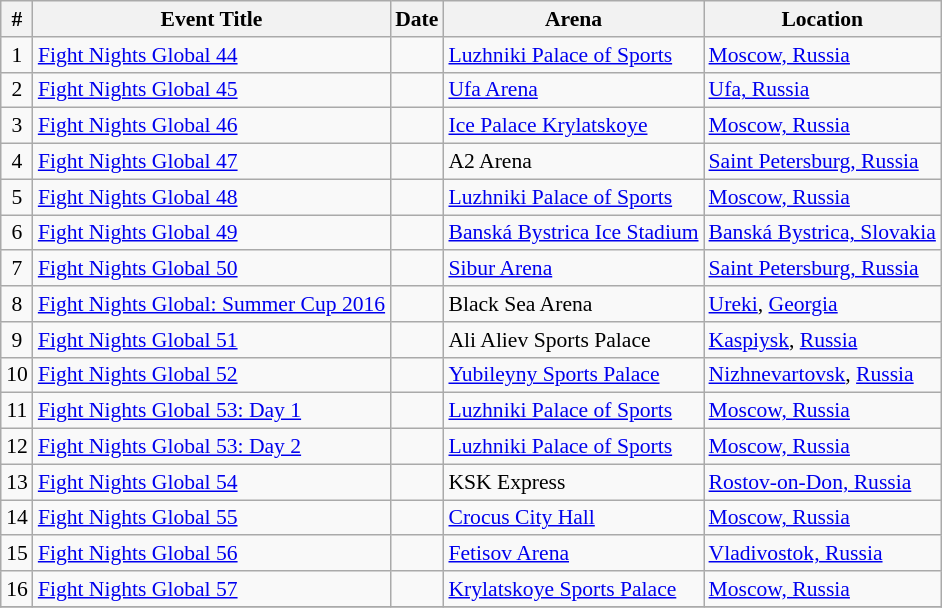<table class="sortable wikitable succession-box" style="margin:1.0em auto; font-size:90%;">
<tr>
<th scope="col">#</th>
<th scope="col">Event Title</th>
<th scope="col">Date</th>
<th scope="col">Arena</th>
<th scope="col">Location</th>
</tr>
<tr>
<td align=center>1</td>
<td><a href='#'>Fight Nights Global 44</a></td>
<td></td>
<td><a href='#'>Luzhniki Palace of Sports</a></td>
<td> <a href='#'>Moscow, Russia</a></td>
</tr>
<tr>
<td align=center>2</td>
<td><a href='#'>Fight Nights Global 45</a></td>
<td></td>
<td><a href='#'>Ufa Arena</a></td>
<td> <a href='#'>Ufa, Russia</a></td>
</tr>
<tr>
<td align=center>3</td>
<td><a href='#'>Fight Nights Global 46</a></td>
<td></td>
<td><a href='#'>Ice Palace Krylatskoye</a></td>
<td> <a href='#'>Moscow, Russia</a></td>
</tr>
<tr>
<td align=center>4</td>
<td><a href='#'>Fight Nights Global 47</a></td>
<td></td>
<td>A2 Arena</td>
<td> <a href='#'>Saint Petersburg, Russia</a></td>
</tr>
<tr>
<td align=center>5</td>
<td><a href='#'>Fight Nights Global 48</a></td>
<td></td>
<td><a href='#'>Luzhniki Palace of Sports</a></td>
<td> <a href='#'>Moscow, Russia</a></td>
</tr>
<tr>
<td align=center>6</td>
<td><a href='#'>Fight Nights Global 49</a></td>
<td></td>
<td><a href='#'>Banská Bystrica Ice Stadium</a></td>
<td> <a href='#'>Banská Bystrica, Slovakia</a></td>
</tr>
<tr>
<td align=center>7</td>
<td><a href='#'>Fight Nights Global 50</a></td>
<td></td>
<td><a href='#'>Sibur Arena</a></td>
<td> <a href='#'>Saint Petersburg, Russia</a></td>
</tr>
<tr>
<td align=center>8</td>
<td><a href='#'>Fight Nights Global: Summer Cup 2016</a></td>
<td></td>
<td>Black Sea Arena</td>
<td> <a href='#'>Ureki</a>, <a href='#'>Georgia</a></td>
</tr>
<tr>
<td align=center>9</td>
<td><a href='#'>Fight Nights Global 51</a></td>
<td></td>
<td>Ali Aliev Sports Palace</td>
<td> <a href='#'>Kaspiysk</a>, <a href='#'>Russia</a></td>
</tr>
<tr>
<td align=center>10</td>
<td><a href='#'>Fight Nights Global 52</a></td>
<td></td>
<td><a href='#'>Yubileyny Sports Palace</a></td>
<td> <a href='#'>Nizhnevartovsk</a>, <a href='#'>Russia</a></td>
</tr>
<tr>
<td align=center>11</td>
<td><a href='#'>Fight Nights Global 53: Day 1</a></td>
<td></td>
<td><a href='#'>Luzhniki Palace of Sports</a></td>
<td> <a href='#'>Moscow, Russia</a></td>
</tr>
<tr>
<td align=center>12</td>
<td><a href='#'>Fight Nights Global 53: Day 2</a></td>
<td></td>
<td><a href='#'>Luzhniki Palace of Sports</a></td>
<td> <a href='#'>Moscow, Russia</a></td>
</tr>
<tr>
<td align=center>13</td>
<td><a href='#'>Fight Nights Global 54</a></td>
<td></td>
<td>KSK Express</td>
<td> <a href='#'>Rostov-on-Don, Russia</a></td>
</tr>
<tr>
<td align=center>14</td>
<td><a href='#'>Fight Nights Global 55</a></td>
<td></td>
<td><a href='#'>Crocus City Hall</a></td>
<td> <a href='#'>Moscow, Russia</a></td>
</tr>
<tr>
<td align=center>15</td>
<td><a href='#'>Fight Nights Global 56</a></td>
<td></td>
<td><a href='#'>Fetisov Arena</a></td>
<td> <a href='#'>Vladivostok, Russia</a></td>
</tr>
<tr>
<td align=center>16</td>
<td><a href='#'>Fight Nights Global 57</a></td>
<td></td>
<td><a href='#'>Krylatskoye Sports Palace</a></td>
<td> <a href='#'>Moscow, Russia</a></td>
</tr>
<tr>
</tr>
</table>
